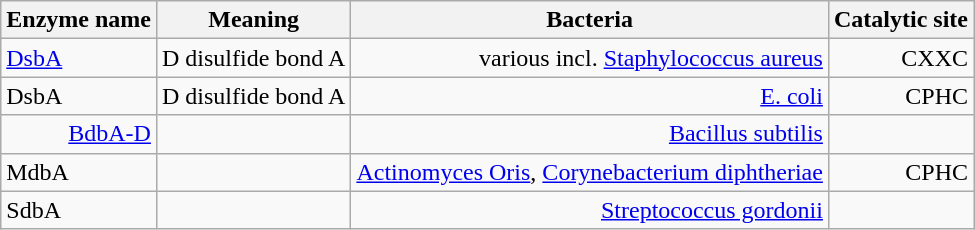<table class="wikitable" style="text-align:right;">
<tr>
<th>Enzyme name</th>
<th>Meaning</th>
<th>Bacteria</th>
<th>Catalytic site</th>
</tr>
<tr>
<td align="left"><a href='#'>DsbA</a></td>
<td>D disulfide bond A</td>
<td>various incl. <a href='#'>Staphylococcus aureus</a></td>
<td>CXXC</td>
</tr>
<tr>
<td align="left">DsbA</td>
<td>D disulfide bond A</td>
<td><a href='#'>E. coli</a></td>
<td>CPHC</td>
</tr>
<tr>
<td><a href='#'>BdbA-D</a></td>
<td></td>
<td><a href='#'>Bacillus subtilis</a></td>
<td></td>
</tr>
<tr>
<td align="left">MdbA</td>
<td></td>
<td><a href='#'>Actinomyces Oris</a>, <a href='#'>Corynebacterium diphtheriae</a></td>
<td>CPHC</td>
</tr>
<tr>
<td align="left">SdbA</td>
<td></td>
<td><a href='#'>Streptococcus gordonii</a></td>
<td></td>
</tr>
</table>
